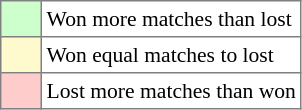<table border="1" cellspacing="0" cellpadding="3" bgcolor="#f7f8ff" style="font-size: 90%; border: gray solid 1px; border-collapse: collapse;text-align:center;">
<tr>
<td width="20" style="background: #CCFFCC;"></td>
<td align="left" bgcolor="#ffffff">Won more matches than lost</td>
</tr>
<tr>
<td width="20" style="background: LemonChiffon;"></td>
<td align="left" bgcolor="#ffffff">Won equal matches to lost</td>
</tr>
<tr>
<td width="20" style="background: #FFCCCC;"></td>
<td align="left" bgcolor="#ffffff">Lost more matches than won</td>
</tr>
</table>
